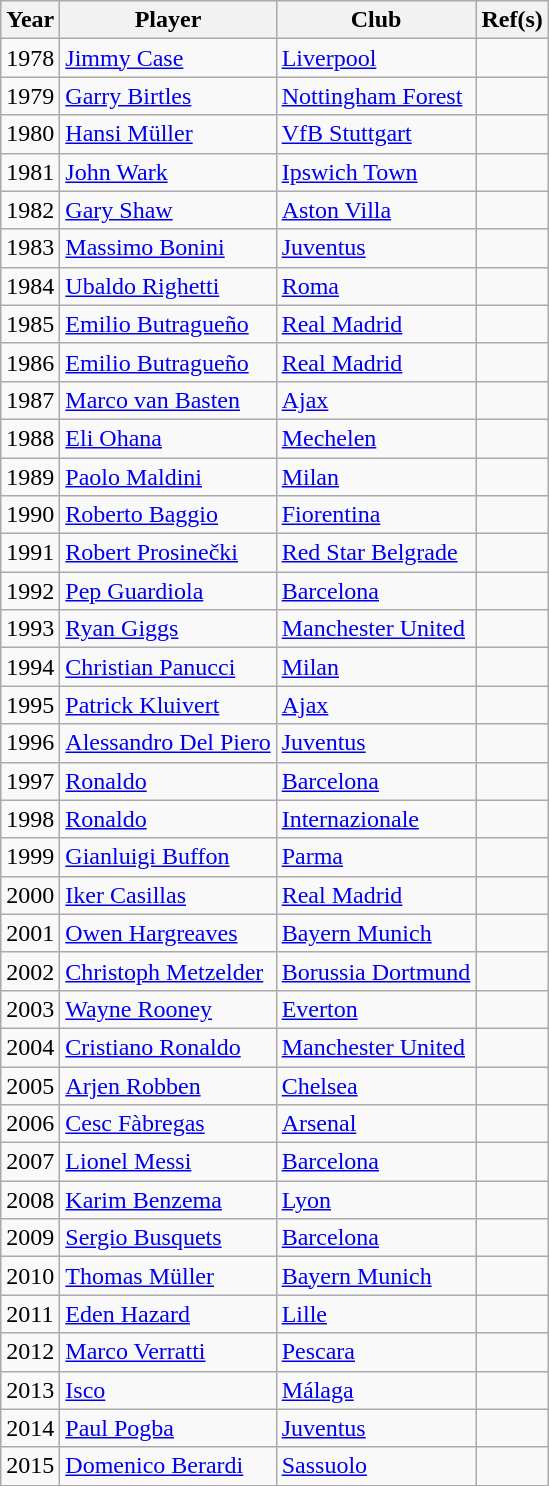<table class="wikitable">
<tr>
<th>Year</th>
<th>Player</th>
<th>Club</th>
<th>Ref(s)</th>
</tr>
<tr>
<td>1978</td>
<td> <a href='#'>Jimmy Case</a></td>
<td> <a href='#'>Liverpool</a></td>
<td></td>
</tr>
<tr>
<td>1979</td>
<td> <a href='#'>Garry Birtles</a></td>
<td> <a href='#'>Nottingham Forest</a></td>
<td></td>
</tr>
<tr>
<td>1980</td>
<td> <a href='#'>Hansi Müller</a></td>
<td> <a href='#'>VfB Stuttgart</a></td>
<td></td>
</tr>
<tr>
<td>1981</td>
<td> <a href='#'>John Wark</a></td>
<td> <a href='#'>Ipswich Town</a></td>
<td></td>
</tr>
<tr>
<td>1982</td>
<td> <a href='#'>Gary Shaw</a></td>
<td> <a href='#'>Aston Villa</a></td>
<td></td>
</tr>
<tr>
<td>1983</td>
<td> <a href='#'>Massimo Bonini</a></td>
<td> <a href='#'>Juventus</a></td>
<td></td>
</tr>
<tr>
<td>1984</td>
<td> <a href='#'>Ubaldo Righetti</a></td>
<td> <a href='#'>Roma</a></td>
<td></td>
</tr>
<tr>
<td>1985</td>
<td> <a href='#'>Emilio Butragueño</a></td>
<td> <a href='#'>Real Madrid</a></td>
<td></td>
</tr>
<tr>
<td>1986</td>
<td> <a href='#'>Emilio Butragueño</a></td>
<td> <a href='#'>Real Madrid</a></td>
<td></td>
</tr>
<tr>
<td>1987</td>
<td> <a href='#'>Marco van Basten</a></td>
<td> <a href='#'>Ajax</a></td>
<td></td>
</tr>
<tr>
<td>1988</td>
<td> <a href='#'>Eli Ohana</a></td>
<td> <a href='#'>Mechelen</a></td>
<td></td>
</tr>
<tr>
<td>1989</td>
<td> <a href='#'>Paolo Maldini</a></td>
<td> <a href='#'>Milan</a></td>
<td></td>
</tr>
<tr>
<td>1990</td>
<td> <a href='#'>Roberto Baggio</a></td>
<td> <a href='#'>Fiorentina</a></td>
<td></td>
</tr>
<tr>
<td>1991</td>
<td> <a href='#'>Robert Prosinečki</a></td>
<td> <a href='#'>Red Star Belgrade</a></td>
<td></td>
</tr>
<tr>
<td>1992</td>
<td> <a href='#'>Pep Guardiola</a></td>
<td> <a href='#'>Barcelona</a></td>
<td></td>
</tr>
<tr>
<td>1993</td>
<td> <a href='#'>Ryan Giggs</a></td>
<td> <a href='#'>Manchester United</a></td>
<td></td>
</tr>
<tr>
<td>1994</td>
<td> <a href='#'>Christian Panucci</a></td>
<td> <a href='#'>Milan</a></td>
<td></td>
</tr>
<tr>
<td>1995</td>
<td> <a href='#'>Patrick Kluivert</a></td>
<td> <a href='#'>Ajax</a></td>
<td></td>
</tr>
<tr>
<td>1996</td>
<td> <a href='#'>Alessandro Del Piero</a></td>
<td> <a href='#'>Juventus</a></td>
<td></td>
</tr>
<tr>
<td>1997</td>
<td> <a href='#'>Ronaldo</a></td>
<td> <a href='#'>Barcelona</a></td>
<td></td>
</tr>
<tr>
<td>1998</td>
<td> <a href='#'>Ronaldo</a></td>
<td> <a href='#'>Internazionale</a></td>
<td></td>
</tr>
<tr>
<td>1999</td>
<td> <a href='#'>Gianluigi Buffon</a></td>
<td> <a href='#'>Parma</a></td>
<td></td>
</tr>
<tr>
<td>2000</td>
<td> <a href='#'>Iker Casillas</a></td>
<td> <a href='#'>Real Madrid</a></td>
<td></td>
</tr>
<tr>
<td>2001</td>
<td> <a href='#'>Owen Hargreaves</a></td>
<td> <a href='#'>Bayern Munich</a></td>
<td></td>
</tr>
<tr>
<td>2002</td>
<td> <a href='#'>Christoph Metzelder</a></td>
<td> <a href='#'>Borussia Dortmund</a></td>
<td></td>
</tr>
<tr>
<td>2003</td>
<td> <a href='#'>Wayne Rooney</a></td>
<td> <a href='#'>Everton</a></td>
<td></td>
</tr>
<tr>
<td>2004</td>
<td> <a href='#'>Cristiano Ronaldo</a></td>
<td> <a href='#'>Manchester United</a></td>
<td></td>
</tr>
<tr>
<td>2005</td>
<td> <a href='#'>Arjen Robben</a></td>
<td> <a href='#'>Chelsea</a></td>
<td></td>
</tr>
<tr>
<td>2006</td>
<td> <a href='#'>Cesc Fàbregas</a></td>
<td> <a href='#'>Arsenal</a></td>
<td></td>
</tr>
<tr>
<td>2007</td>
<td> <a href='#'>Lionel Messi</a></td>
<td> <a href='#'>Barcelona</a></td>
<td></td>
</tr>
<tr>
<td>2008</td>
<td> <a href='#'>Karim Benzema</a></td>
<td> <a href='#'>Lyon</a></td>
<td></td>
</tr>
<tr>
<td>2009</td>
<td> <a href='#'>Sergio Busquets</a></td>
<td> <a href='#'>Barcelona</a></td>
<td></td>
</tr>
<tr>
<td>2010</td>
<td> <a href='#'>Thomas Müller</a></td>
<td> <a href='#'>Bayern Munich</a></td>
<td></td>
</tr>
<tr>
<td>2011</td>
<td> <a href='#'>Eden Hazard</a></td>
<td> <a href='#'>Lille</a></td>
<td></td>
</tr>
<tr>
<td>2012</td>
<td> <a href='#'>Marco Verratti</a></td>
<td> <a href='#'>Pescara</a></td>
<td></td>
</tr>
<tr>
<td>2013</td>
<td> <a href='#'>Isco</a></td>
<td> <a href='#'>Málaga</a></td>
<td></td>
</tr>
<tr>
<td>2014</td>
<td> <a href='#'>Paul Pogba</a></td>
<td> <a href='#'>Juventus</a></td>
<td></td>
</tr>
<tr>
<td>2015</td>
<td> <a href='#'>Domenico Berardi</a></td>
<td> <a href='#'>Sassuolo</a></td>
<td></td>
</tr>
</table>
